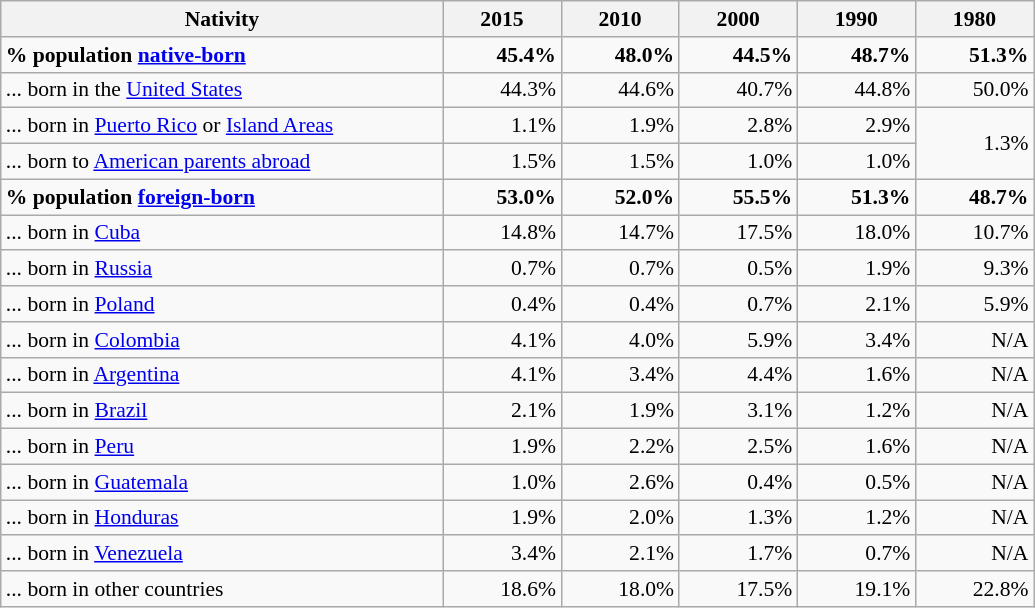<table class="wikitable" style="font-size: 90%; text-align: right;">
<tr>
<th style="width: 20em;">Nativity</th>
<th style="width: 5em;">2015</th>
<th style="width: 5em;">2010</th>
<th style="width: 5em;">2000</th>
<th style="width: 5em;">1990</th>
<th style="width: 5em;">1980</th>
</tr>
<tr>
<td style="text-align:left"><strong>% population <a href='#'>native-born</a></strong></td>
<td><strong>45.4%</strong></td>
<td><strong>48.0%</strong></td>
<td><strong>44.5%</strong></td>
<td><strong>48.7%</strong></td>
<td><strong>51.3%</strong></td>
</tr>
<tr>
<td style="text-align:left">... born in the <a href='#'>United States</a></td>
<td>44.3%</td>
<td>44.6%</td>
<td>40.7%</td>
<td>44.8%</td>
<td>50.0%</td>
</tr>
<tr>
<td style="text-align:left">... born in <a href='#'>Puerto Rico</a> or <a href='#'>Island Areas</a></td>
<td>1.1%</td>
<td>1.9%</td>
<td>2.8%</td>
<td>2.9%</td>
<td rowspan="2">1.3%</td>
</tr>
<tr>
<td style="text-align:left">... born to <a href='#'>American parents abroad</a></td>
<td>1.5%</td>
<td>1.5%</td>
<td>1.0%</td>
<td>1.0%</td>
</tr>
<tr>
<td style="text-align:left"><strong>% population <a href='#'>foreign-born</a></strong></td>
<td><strong>53.0%</strong></td>
<td><strong>52.0%</strong></td>
<td><strong>55.5%</strong></td>
<td><strong>51.3%</strong></td>
<td><strong>48.7%</strong></td>
</tr>
<tr>
<td style="text-align:left">... born in <a href='#'>Cuba</a></td>
<td>14.8%</td>
<td>14.7%</td>
<td>17.5%</td>
<td>18.0%</td>
<td>10.7%</td>
</tr>
<tr>
<td style="text-align:left">... born in <a href='#'>Russia</a></td>
<td>0.7%</td>
<td>0.7%</td>
<td>0.5%</td>
<td>1.9%</td>
<td>9.3%</td>
</tr>
<tr>
<td style="text-align:left">... born in <a href='#'>Poland</a></td>
<td>0.4%</td>
<td>0.4%</td>
<td>0.7%</td>
<td>2.1%</td>
<td>5.9%</td>
</tr>
<tr>
<td style="text-align:left">... born in <a href='#'>Colombia</a></td>
<td>4.1%</td>
<td>4.0%</td>
<td>5.9%</td>
<td>3.4%</td>
<td>N/A</td>
</tr>
<tr>
<td style="text-align:left">... born in <a href='#'>Argentina</a></td>
<td>4.1%</td>
<td>3.4%</td>
<td>4.4%</td>
<td>1.6%</td>
<td>N/A</td>
</tr>
<tr>
<td style="text-align:left">... born in <a href='#'>Brazil</a></td>
<td>2.1%</td>
<td>1.9%</td>
<td>3.1%</td>
<td>1.2%</td>
<td>N/A</td>
</tr>
<tr>
<td style="text-align:left">... born in <a href='#'>Peru</a></td>
<td>1.9%</td>
<td>2.2%</td>
<td>2.5%</td>
<td>1.6%</td>
<td>N/A</td>
</tr>
<tr>
<td style="text-align:left">... born in <a href='#'>Guatemala</a></td>
<td>1.0%</td>
<td>2.6%</td>
<td>0.4%</td>
<td>0.5%</td>
<td>N/A</td>
</tr>
<tr>
<td style="text-align:left">... born in <a href='#'>Honduras</a></td>
<td>1.9%</td>
<td>2.0%</td>
<td>1.3%</td>
<td>1.2%</td>
<td>N/A</td>
</tr>
<tr>
<td style="text-align:left">... born in <a href='#'>Venezuela</a></td>
<td>3.4%</td>
<td>2.1%</td>
<td>1.7%</td>
<td>0.7%</td>
<td>N/A</td>
</tr>
<tr>
<td style="text-align:left">... born in other countries</td>
<td>18.6%</td>
<td>18.0%</td>
<td>17.5%</td>
<td>19.1%</td>
<td>22.8%</td>
</tr>
</table>
